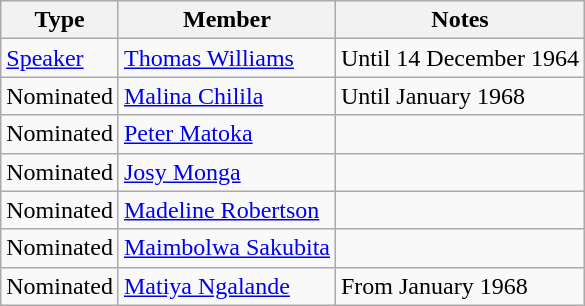<table class="wikitable sortable">
<tr>
<th>Type</th>
<th>Member</th>
<th>Notes</th>
</tr>
<tr>
<td><a href='#'>Speaker</a></td>
<td><a href='#'>Thomas Williams</a></td>
<td>Until 14 December 1964</td>
</tr>
<tr>
<td>Nominated</td>
<td><a href='#'>Malina Chilila</a></td>
<td>Until January 1968</td>
</tr>
<tr>
<td>Nominated</td>
<td><a href='#'>Peter Matoka</a></td>
<td></td>
</tr>
<tr>
<td>Nominated</td>
<td><a href='#'>Josy Monga</a></td>
<td></td>
</tr>
<tr>
<td>Nominated</td>
<td><a href='#'>Madeline Robertson</a></td>
<td></td>
</tr>
<tr>
<td>Nominated</td>
<td><a href='#'>Maimbolwa Sakubita</a></td>
<td></td>
</tr>
<tr>
<td>Nominated</td>
<td><a href='#'>Matiya Ngalande</a></td>
<td>From January 1968</td>
</tr>
</table>
